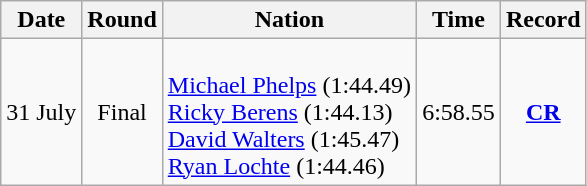<table class=wikitable style=text-align:center>
<tr>
<th>Date</th>
<th>Round</th>
<th>Nation</th>
<th>Time</th>
<th>Record</th>
</tr>
<tr>
<td>31 July</td>
<td>Final</td>
<td align=left><br><a href='#'>Michael Phelps</a> (1:44.49) <br> <a href='#'>Ricky Berens</a> (1:44.13) <br><a href='#'>David Walters</a> (1:45.47) <br> <a href='#'>Ryan Lochte</a> (1:44.46)</td>
<td>6:58.55</td>
<td><strong><a href='#'>CR</a></strong></td>
</tr>
</table>
